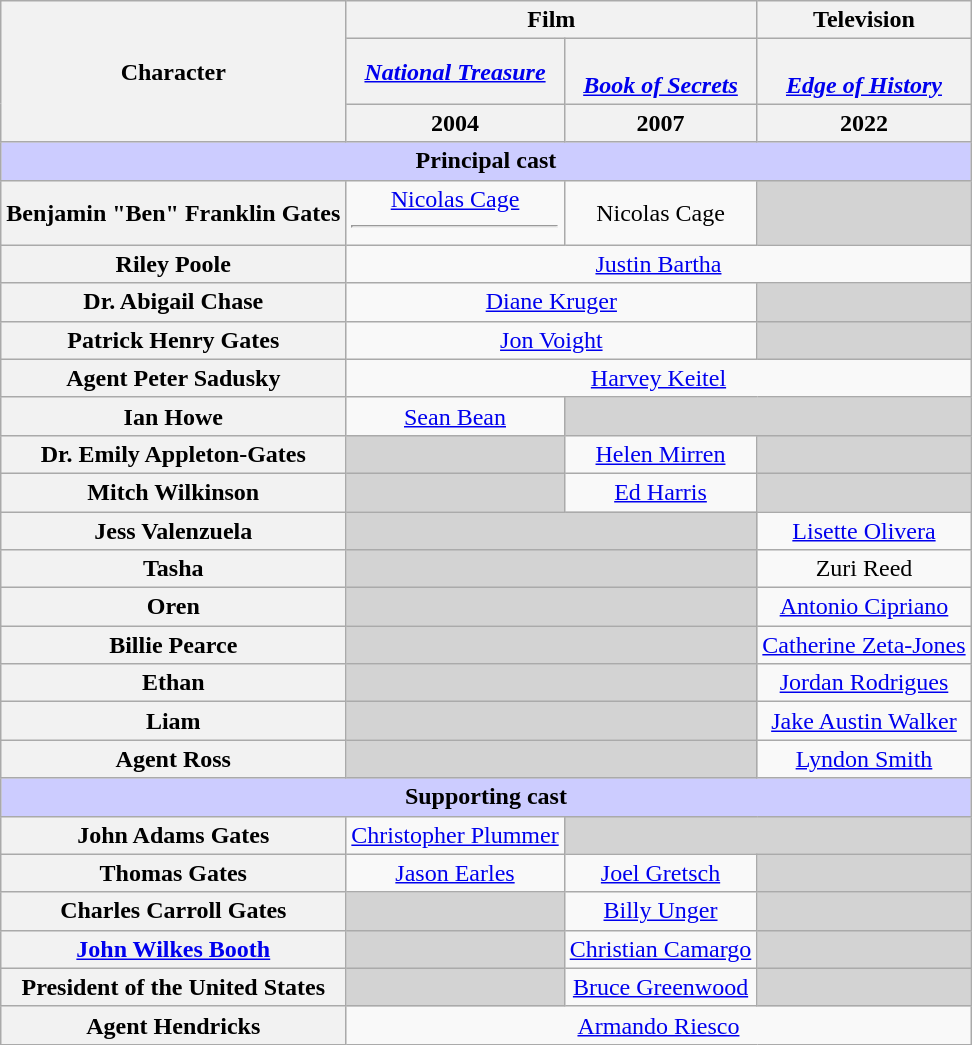<table class="wikitable" style="text-align:center;">
<tr>
<th rowspan="3">Character</th>
<th colspan="2">Film</th>
<th>Television</th>
</tr>
<tr>
<th><em><a href='#'>National Treasure</a></em></th>
<th><em><a href='#'><br>Book of Secrets</a></em></th>
<th><em><a href='#'><br>Edge of History</a></em></th>
</tr>
<tr>
<th>2004</th>
<th>2007</th>
<th>2022</th>
</tr>
<tr>
<th style="background-color:#ccccff;" colspan="4">Principal cast</th>
</tr>
<tr>
<th>Benjamin "Ben" Franklin Gates</th>
<td><a href='#'>Nicolas Cage</a><hr></td>
<td>Nicolas Cage</td>
<td style="background:lightgrey;"></td>
</tr>
<tr>
<th>Riley Poole</th>
<td colspan="3"><a href='#'>Justin Bartha</a></td>
</tr>
<tr>
<th>Dr. Abigail Chase</th>
<td colspan="2"><a href='#'>Diane Kruger</a></td>
<td style="background:lightgrey;"></td>
</tr>
<tr>
<th>Patrick Henry Gates</th>
<td colspan="2"><a href='#'>Jon Voight</a></td>
<td style="background:lightgrey;"></td>
</tr>
<tr>
<th>Agent Peter Sadusky</th>
<td colspan="3"><a href='#'>Harvey Keitel</a></td>
</tr>
<tr>
<th>Ian Howe</th>
<td><a href='#'>Sean Bean</a></td>
<td colspan="2" style="background:lightgrey;"></td>
</tr>
<tr>
<th>Dr. Emily Appleton-Gates</th>
<td style="background:lightgrey;"></td>
<td><a href='#'>Helen Mirren</a></td>
<td style="background:lightgrey;"></td>
</tr>
<tr>
<th>Mitch Wilkinson</th>
<td style="background:lightgrey;"></td>
<td><a href='#'>Ed Harris</a></td>
<td style="background:lightgrey;"></td>
</tr>
<tr>
<th>Jess Valenzuela</th>
<td colspan="2" style="background:lightgrey;"></td>
<td><a href='#'>Lisette Olivera</a></td>
</tr>
<tr>
<th>Tasha</th>
<td colspan="2" style="background:lightgrey;"></td>
<td>Zuri Reed</td>
</tr>
<tr>
<th>Oren</th>
<td colspan="2" style="background:lightgrey;"></td>
<td><a href='#'>Antonio Cipriano</a></td>
</tr>
<tr>
<th>Billie Pearce</th>
<td colspan="2" style="background:lightgrey;"></td>
<td><a href='#'>Catherine Zeta-Jones</a></td>
</tr>
<tr>
<th>Ethan</th>
<td colspan="2" style="background:lightgrey;"></td>
<td><a href='#'>Jordan Rodrigues</a></td>
</tr>
<tr>
<th>Liam</th>
<td colspan="2" style="background:lightgrey;"></td>
<td><a href='#'>Jake Austin Walker</a></td>
</tr>
<tr>
<th>Agent Ross</th>
<td colspan="2" style="background:lightgrey;"></td>
<td><a href='#'>Lyndon Smith</a></td>
</tr>
<tr>
<th style="background-color:#ccccff;" colspan="4">Supporting cast</th>
</tr>
<tr>
<th>John Adams Gates</th>
<td><a href='#'>Christopher Plummer</a></td>
<td colspan="2" style="background:lightgrey;"></td>
</tr>
<tr>
<th>Thomas Gates</th>
<td><a href='#'>Jason Earles</a></td>
<td><a href='#'>Joel Gretsch</a></td>
<td style="background:lightgrey;"></td>
</tr>
<tr>
<th>Charles Carroll Gates</th>
<td style="background:lightgrey;"></td>
<td><a href='#'>Billy Unger</a></td>
<td style="background:lightgrey;"></td>
</tr>
<tr>
<th><a href='#'>John Wilkes Booth</a></th>
<td style="background:lightgrey;"></td>
<td><a href='#'>Christian Camargo</a></td>
<td style="background:lightgrey;"></td>
</tr>
<tr>
<th>President of the United States</th>
<td style="background:lightgrey;"></td>
<td><a href='#'>Bruce Greenwood</a></td>
<td style="background:lightgrey;"></td>
</tr>
<tr>
<th>Agent Hendricks</th>
<td colspan="3"><a href='#'>Armando Riesco</a></td>
</tr>
</table>
